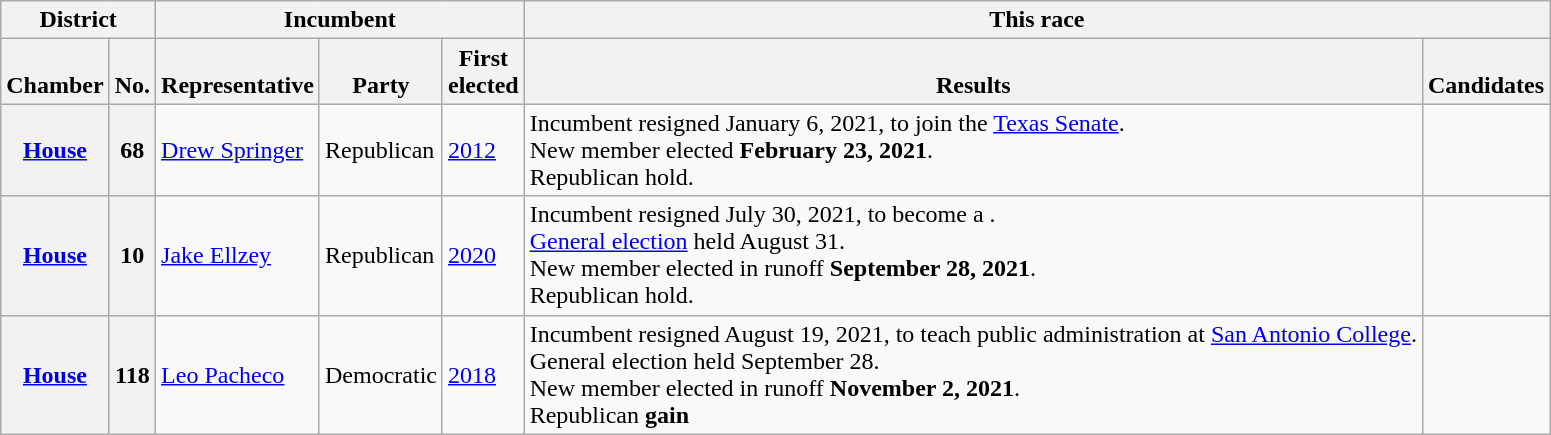<table class="wikitable sortable">
<tr valign=bottom>
<th colspan="2">District</th>
<th colspan="3">Incumbent</th>
<th colspan="2">This race</th>
</tr>
<tr valign=bottom>
<th>Chamber</th>
<th>No.</th>
<th>Representative</th>
<th>Party</th>
<th>First<br>elected</th>
<th>Results</th>
<th>Candidates</th>
</tr>
<tr>
<th><a href='#'>House</a></th>
<th>68</th>
<td><a href='#'>Drew Springer</a></td>
<td>Republican</td>
<td><a href='#'>2012</a></td>
<td>Incumbent resigned January 6, 2021, to join the <a href='#'>Texas Senate</a>.<br>New member elected <strong>February 23, 2021</strong>.<br>Republican hold.</td>
<td nowrap></td>
</tr>
<tr>
<th><a href='#'>House</a></th>
<th>10</th>
<td><a href='#'>Jake Ellzey</a></td>
<td>Republican</td>
<td><a href='#'>2020</a></td>
<td>Incumbent resigned July 30, 2021, to become a .<br><a href='#'>General election</a> held August 31.<br>New member elected in runoff <strong>September 28, 2021</strong>.<br>Republican hold.</td>
<td nowrap></td>
</tr>
<tr>
<th><a href='#'>House</a></th>
<th>118</th>
<td><a href='#'>Leo Pacheco</a></td>
<td>Democratic</td>
<td><a href='#'>2018</a></td>
<td>Incumbent resigned August 19, 2021, to teach public administration at <a href='#'>San Antonio College</a>.<br>General election held September 28.<br> New member elected in runoff <strong>November 2, 2021</strong>. <br>Republican <strong>gain</strong></td>
<td nowrap></td>
</tr>
</table>
